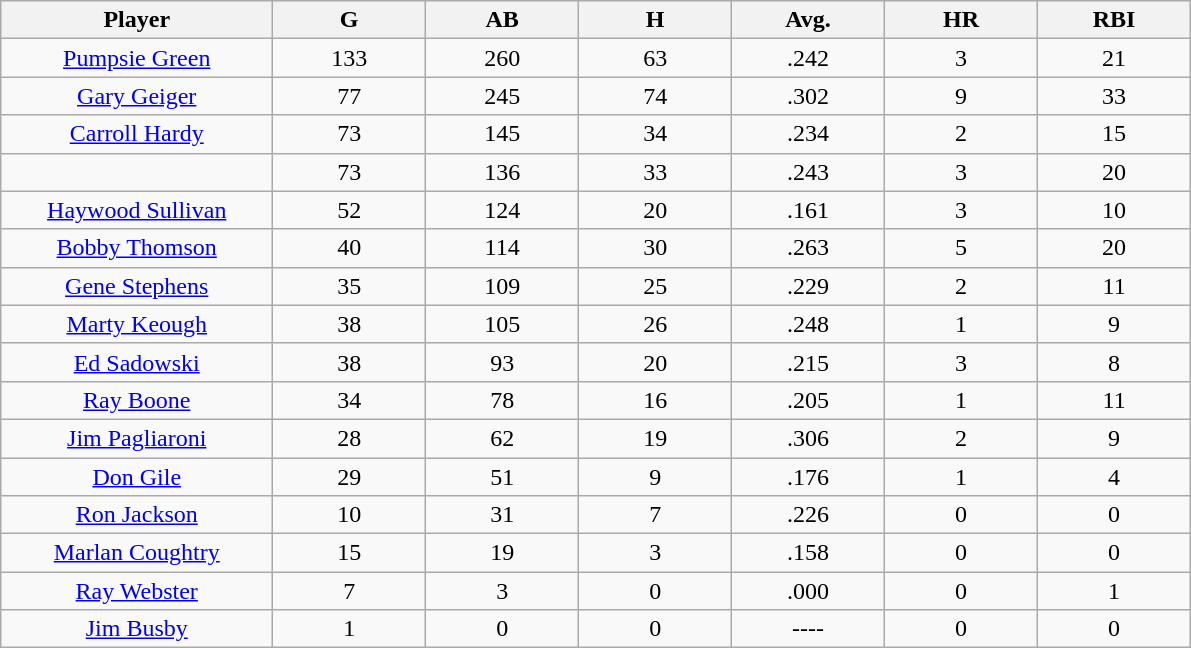<table class="wikitable sortable">
<tr>
<th bgcolor="#DDDDFF" width="16%">Player</th>
<th bgcolor="#DDDDFF" width="9%">G</th>
<th bgcolor="#DDDDFF" width="9%">AB</th>
<th bgcolor="#DDDDFF" width="9%">H</th>
<th bgcolor="#DDDDFF" width="9%">Avg.</th>
<th bgcolor="#DDDDFF" width="9%">HR</th>
<th bgcolor="#DDDDFF" width="9%">RBI</th>
</tr>
<tr align="center">
<td><a href='#'>Pumpsie Green</a></td>
<td>133</td>
<td>260</td>
<td>63</td>
<td>.242</td>
<td>3</td>
<td>21</td>
</tr>
<tr align=center>
<td><a href='#'>Gary Geiger</a></td>
<td>77</td>
<td>245</td>
<td>74</td>
<td>.302</td>
<td>9</td>
<td>33</td>
</tr>
<tr align=center>
<td><a href='#'>Carroll Hardy</a></td>
<td>73</td>
<td>145</td>
<td>34</td>
<td>.234</td>
<td>2</td>
<td>15</td>
</tr>
<tr align=center>
<td></td>
<td>73</td>
<td>136</td>
<td>33</td>
<td>.243</td>
<td>3</td>
<td>20</td>
</tr>
<tr align=center>
<td><a href='#'>Haywood Sullivan</a></td>
<td>52</td>
<td>124</td>
<td>20</td>
<td>.161</td>
<td>3</td>
<td>10</td>
</tr>
<tr align=center>
<td><a href='#'>Bobby Thomson</a></td>
<td>40</td>
<td>114</td>
<td>30</td>
<td>.263</td>
<td>5</td>
<td>20</td>
</tr>
<tr align=center>
<td><a href='#'>Gene Stephens</a></td>
<td>35</td>
<td>109</td>
<td>25</td>
<td>.229</td>
<td>2</td>
<td>11</td>
</tr>
<tr align=center>
<td><a href='#'>Marty Keough</a></td>
<td>38</td>
<td>105</td>
<td>26</td>
<td>.248</td>
<td>1</td>
<td>9</td>
</tr>
<tr align="center">
<td><a href='#'>Ed Sadowski</a></td>
<td>38</td>
<td>93</td>
<td>20</td>
<td>.215</td>
<td>3</td>
<td>8</td>
</tr>
<tr align=center>
<td><a href='#'>Ray Boone</a></td>
<td>34</td>
<td>78</td>
<td>16</td>
<td>.205</td>
<td>1</td>
<td>11</td>
</tr>
<tr align=center>
<td><a href='#'>Jim Pagliaroni</a></td>
<td>28</td>
<td>62</td>
<td>19</td>
<td>.306</td>
<td>2</td>
<td>9</td>
</tr>
<tr align=center>
<td><a href='#'>Don Gile</a></td>
<td>29</td>
<td>51</td>
<td>9</td>
<td>.176</td>
<td>1</td>
<td>4</td>
</tr>
<tr align=center>
<td><a href='#'>Ron Jackson</a></td>
<td>10</td>
<td>31</td>
<td>7</td>
<td>.226</td>
<td>0</td>
<td>0</td>
</tr>
<tr align=center>
<td><a href='#'>Marlan Coughtry</a></td>
<td>15</td>
<td>19</td>
<td>3</td>
<td>.158</td>
<td>0</td>
<td>0</td>
</tr>
<tr align=center>
<td><a href='#'>Ray Webster</a></td>
<td>7</td>
<td>3</td>
<td>0</td>
<td>.000</td>
<td>0</td>
<td>1</td>
</tr>
<tr align=center>
<td><a href='#'>Jim Busby</a></td>
<td>1</td>
<td>0</td>
<td>0</td>
<td>----</td>
<td>0</td>
<td>0</td>
</tr>
</table>
